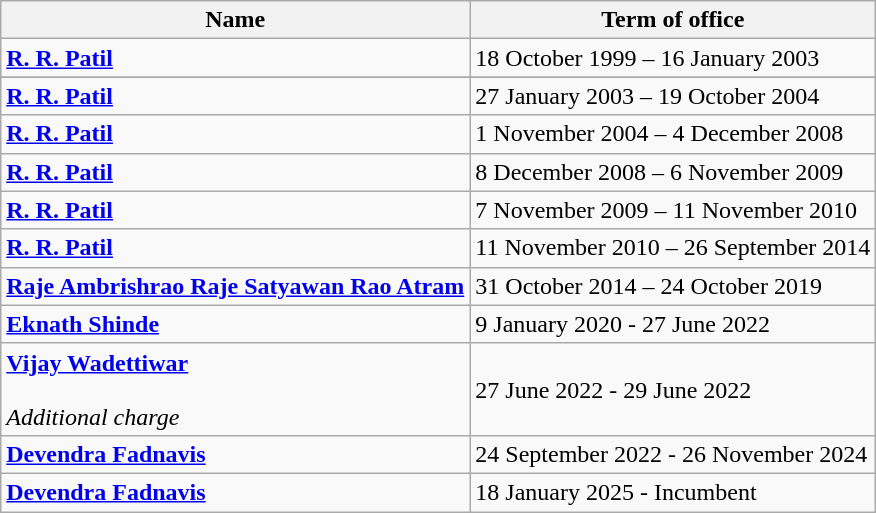<table class="wikitable">
<tr>
<th>Name</th>
<th>Term of office</th>
</tr>
<tr>
<td><strong><a href='#'>R. R. Patil</a></strong><br></td>
<td>18 October 1999 – 16 January 2003</td>
</tr>
<tr>
</tr>
<tr>
<td><strong><a href='#'>R. R. Patil</a></strong><br></td>
<td>27 January 2003 – 19 October 2004</td>
</tr>
<tr>
<td><strong><a href='#'>R. R. Patil</a></strong><br></td>
<td>1 November 2004 – 4 December 2008</td>
</tr>
<tr>
<td><strong><a href='#'>R. R. Patil</a></strong><br></td>
<td>8 December 2008 – 6 November 2009</td>
</tr>
<tr>
<td><strong><a href='#'>R. R. Patil</a></strong><br></td>
<td>7 November 2009 – 11 November 2010</td>
</tr>
<tr>
<td><strong><a href='#'>R. R. Patil</a></strong><br></td>
<td>11 November 2010 – 26 September 2014</td>
</tr>
<tr>
<td><strong><a href='#'>Raje Ambrishrao Raje Satyawan Rao Atram</a></strong><br></td>
<td>31 October 2014 – 24 October 2019</td>
</tr>
<tr>
<td><strong><a href='#'>Eknath Shinde</a></strong><br></td>
<td>9 January 2020 - 27 June 2022</td>
</tr>
<tr>
<td><strong><a href='#'>Vijay Wadettiwar</a></strong><br><br><em>Additional charge</em></td>
<td>27 June 2022 - 29 June 2022</td>
</tr>
<tr>
<td><strong><a href='#'>Devendra Fadnavis</a></strong><br></td>
<td>24 September 2022 - 26 November 2024</td>
</tr>
<tr>
<td><strong><a href='#'>Devendra Fadnavis</a></strong><br></td>
<td>18 January 2025 - Incumbent</td>
</tr>
</table>
